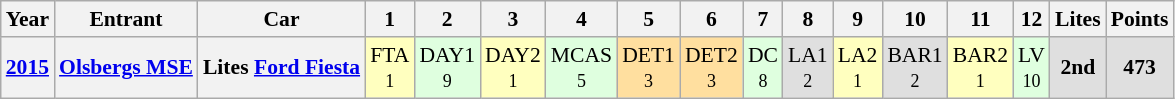<table class="wikitable" border="1" style="text-align:center; font-size:90%;">
<tr valign="top">
<th>Year</th>
<th>Entrant</th>
<th>Car</th>
<th>1</th>
<th>2</th>
<th>3</th>
<th>4</th>
<th>5</th>
<th>6</th>
<th>7</th>
<th>8</th>
<th>9</th>
<th>10</th>
<th>11</th>
<th>12</th>
<th>Lites</th>
<th>Points</th>
</tr>
<tr>
<th><a href='#'>2015</a></th>
<th><a href='#'>Olsbergs MSE</a></th>
<th>Lites <a href='#'>Ford Fiesta</a></th>
<td style="background:#FFFFBF;">FTA<br><small>1</small></td>
<td style="background:#DFFFDF;">DAY1<br><small>9</small></td>
<td style="background:#FFFFBF;">DAY2<br><small>1</small></td>
<td style="background:#DFFFDF;">MCAS<br><small>5</small></td>
<td style="background:#FFDF9F;">DET1<br><small>3</small></td>
<td style="background:#FFDF9F;">DET2<br><small>3</small></td>
<td style="background:#DFFFDF;">DC<br><small>8</small></td>
<td style="background:#DFDFDF;">LA1<br><small>2</small></td>
<td style="background:#FFFFBF;">LA2<br><small>1</small></td>
<td style="background:#DFDFDF;">BAR1<br><small>2</small></td>
<td style="background:#FFFFBF;">BAR2<br><small>1</small></td>
<td style="background:#DFFFDF;">LV<br><small>10</small></td>
<th style="background:#DFDFDF;">2nd</th>
<th style="background:#DFDFDF;">473</th>
</tr>
</table>
